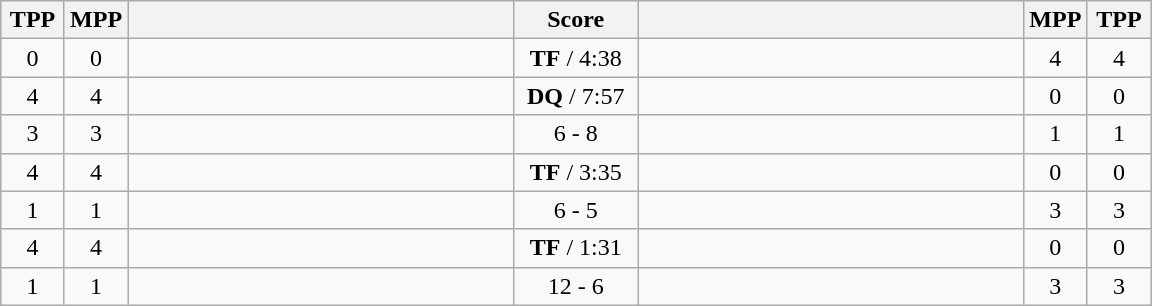<table class="wikitable" style="text-align: center;" |>
<tr>
<th width="35">TPP</th>
<th width="35">MPP</th>
<th width="250"></th>
<th width="75">Score</th>
<th width="250"></th>
<th width="35">MPP</th>
<th width="35">TPP</th>
</tr>
<tr>
<td>0</td>
<td>0</td>
<td style="text-align:left;"><strong></strong></td>
<td><strong>TF</strong> / 4:38</td>
<td style="text-align:left;"></td>
<td>4</td>
<td>4</td>
</tr>
<tr>
<td>4</td>
<td>4</td>
<td style="text-align:left;"></td>
<td><strong>DQ</strong> / 7:57</td>
<td style="text-align:left;"><strong></strong></td>
<td>0</td>
<td>0</td>
</tr>
<tr>
<td>3</td>
<td>3</td>
<td style="text-align:left;"></td>
<td>6 - 8</td>
<td style="text-align:left;"><strong></strong></td>
<td>1</td>
<td>1</td>
</tr>
<tr>
<td>4</td>
<td>4</td>
<td style="text-align:left;"></td>
<td><strong>TF</strong> / 3:35</td>
<td style="text-align:left;"><strong></strong></td>
<td>0</td>
<td>0</td>
</tr>
<tr>
<td>1</td>
<td>1</td>
<td style="text-align:left;"><strong></strong></td>
<td>6 - 5</td>
<td style="text-align:left;"></td>
<td>3</td>
<td>3</td>
</tr>
<tr>
<td>4</td>
<td>4</td>
<td style="text-align:left;"></td>
<td><strong>TF</strong> / 1:31</td>
<td style="text-align:left;"><strong></strong></td>
<td>0</td>
<td>0</td>
</tr>
<tr>
<td>1</td>
<td>1</td>
<td style="text-align:left;"><strong></strong></td>
<td>12 - 6</td>
<td style="text-align:left;"></td>
<td>3</td>
<td>3</td>
</tr>
</table>
